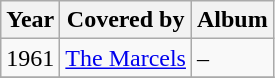<table class="wikitable">
<tr>
<th>Year</th>
<th>Covered by</th>
<th>Album</th>
</tr>
<tr>
<td>1961</td>
<td><a href='#'>The Marcels</a></td>
<td>–</td>
</tr>
<tr>
</tr>
</table>
